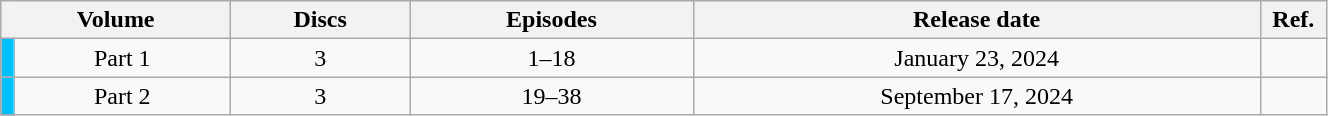<table class="wikitable" style="text-align: center; width: 70%;">
<tr>
<th colspan="2">Volume</th>
<th>Discs</th>
<th>Episodes</th>
<th>Release date</th>
<th width="5%">Ref.</th>
</tr>
<tr>
<td rowspan="1" width="1%" style="background: #00BFFF;"></td>
<td>Part 1</td>
<td>3</td>
<td>1–18</td>
<td>January 23, 2024</td>
<td></td>
</tr>
<tr>
<td rowspan="1" width="1%" style="background: #00BFFF;"></td>
<td>Part 2</td>
<td>3</td>
<td>19–38</td>
<td>September 17, 2024</td>
<td></td>
</tr>
</table>
